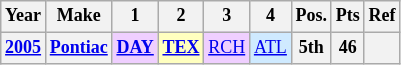<table class="wikitable" style="text-align:center; font-size:75%">
<tr>
<th>Year</th>
<th>Make</th>
<th>1</th>
<th>2</th>
<th>3</th>
<th>4</th>
<th>Pos.</th>
<th>Pts</th>
<th>Ref</th>
</tr>
<tr>
<th><a href='#'>2005</a></th>
<th><a href='#'>Pontiac</a></th>
<td style="background:#EFCFFF;"><strong><a href='#'>DAY</a></strong><br></td>
<td style="background:#FFFFBF;"><strong><a href='#'>TEX</a></strong><br></td>
<td style="background:#EFCFFF;"><a href='#'>RCH</a><br></td>
<td style="background:#CFEAFF;"><a href='#'>ATL</a><br></td>
<th>5th</th>
<th>46</th>
<th></th>
</tr>
</table>
